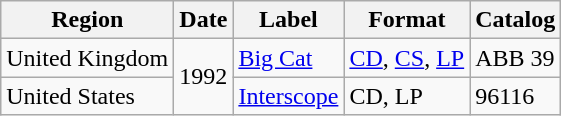<table class="wikitable">
<tr>
<th>Region</th>
<th>Date</th>
<th>Label</th>
<th>Format</th>
<th>Catalog</th>
</tr>
<tr>
<td>United Kingdom</td>
<td rowspan="2">1992</td>
<td><a href='#'>Big Cat</a></td>
<td><a href='#'>CD</a>, <a href='#'>CS</a>, <a href='#'>LP</a></td>
<td>ABB 39</td>
</tr>
<tr>
<td>United States</td>
<td><a href='#'>Interscope</a></td>
<td>CD, LP</td>
<td>96116</td>
</tr>
</table>
